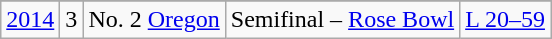<table class="wikitable">
<tr>
</tr>
<tr>
<td><a href='#'>2014</a></td>
<td>3</td>
<td>No. 2 <a href='#'>Oregon</a></td>
<td>Semifinal – <a href='#'>Rose Bowl</a></td>
<td><a href='#'>L 20–59</a></td>
</tr>
</table>
